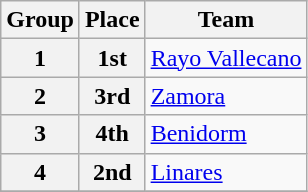<table class="wikitable">
<tr>
<th>Group</th>
<th>Place</th>
<th>Team</th>
</tr>
<tr>
<th>1</th>
<th>1st</th>
<td><a href='#'>Rayo Vallecano</a></td>
</tr>
<tr>
<th>2</th>
<th>3rd</th>
<td><a href='#'>Zamora</a></td>
</tr>
<tr>
<th>3</th>
<th>4th</th>
<td><a href='#'>Benidorm</a></td>
</tr>
<tr>
<th>4</th>
<th>2nd</th>
<td><a href='#'>Linares</a></td>
</tr>
<tr>
</tr>
</table>
